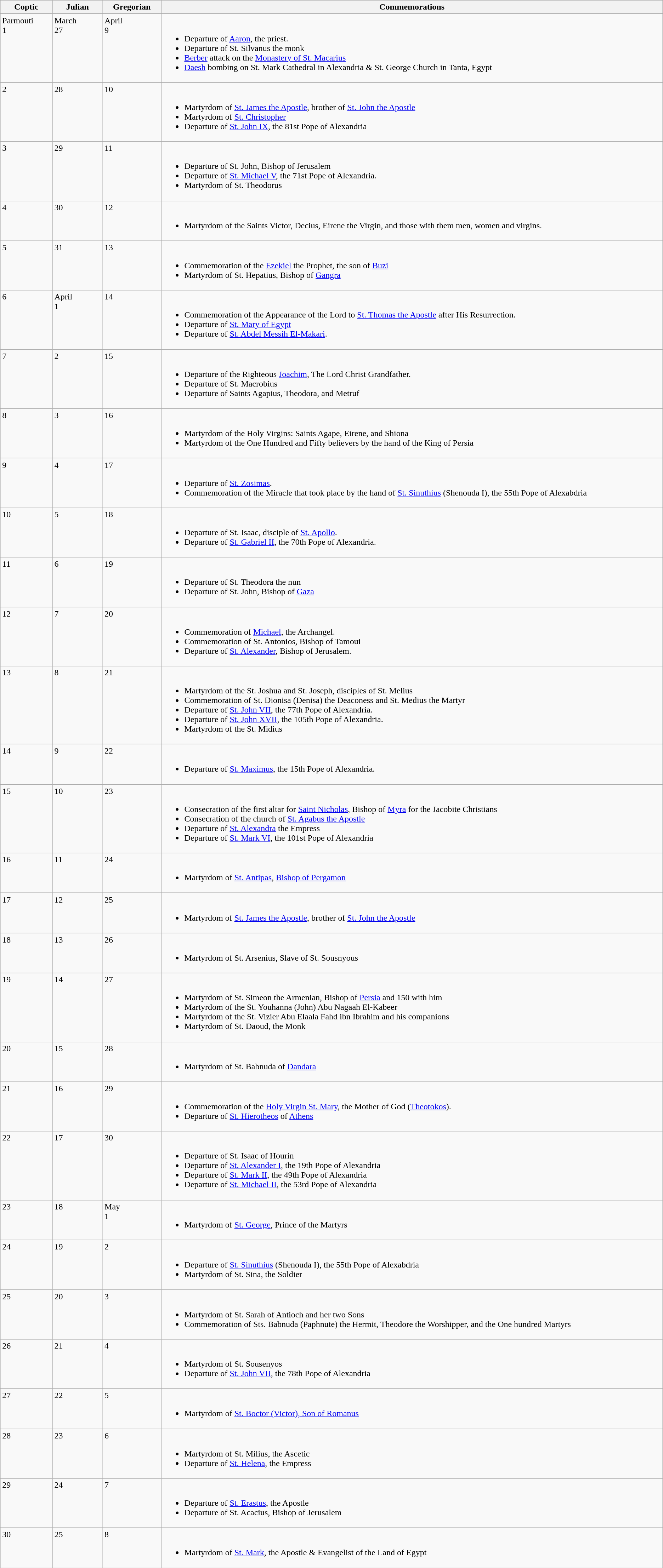<table class="wikitable">
<tr>
<th style="width:5%;">Coptic</th>
<th style="width:5%;">Julian</th>
<th style="width:5%;">Gregorian</th>
<th style="width:50%;">Commemorations</th>
</tr>
<tr valign="top">
<td>Parmouti<br>1</td>
<td>March<br>27</td>
<td>April<br>9</td>
<td><br><ul><li>Departure of <a href='#'>Aaron</a>, the priest.</li><li>Departure of St. Silvanus the monk</li><li><a href='#'>Berber</a> attack on the <a href='#'>Monastery of St. Macarius</a></li><li><a href='#'>Daesh</a> bombing on St. Mark Cathedral in Alexandria & St. George Church in Tanta, Egypt</li></ul></td>
</tr>
<tr valign="top">
<td>2</td>
<td>28</td>
<td>10</td>
<td><br><ul><li>Martyrdom of <a href='#'>St. James the Apostle</a>, brother of <a href='#'>St. John the Apostle</a></li><li>Martyrdom of <a href='#'>St. Christopher</a></li><li>Departure of <a href='#'>St. John IX</a>, the 81st Pope of Alexandria</li></ul></td>
</tr>
<tr valign="top">
<td>3</td>
<td>29</td>
<td>11</td>
<td><br><ul><li>Departure of St. John, Bishop of Jerusalem</li><li>Departure of <a href='#'>St. Michael V</a>, the 71st Pope of Alexandria.</li><li>Martyrdom of St. Theodorus</li></ul></td>
</tr>
<tr valign="top">
<td>4</td>
<td>30</td>
<td>12</td>
<td><br><ul><li>Martyrdom of the Saints Victor, Decius, Eirene the Virgin, and those with them men, women and virgins.</li></ul></td>
</tr>
<tr valign="top">
<td>5</td>
<td>31</td>
<td>13</td>
<td><br><ul><li>Commemoration of the <a href='#'>Ezekiel</a> the Prophet, the son of <a href='#'>Buzi</a></li><li>Martyrdom of St. Hepatius, Bishop of <a href='#'>Gangra</a></li></ul></td>
</tr>
<tr valign="top">
<td>6</td>
<td>April<br>1</td>
<td>14</td>
<td><br><ul><li>Commemoration of the Appearance of the Lord to <a href='#'>St. Thomas the Apostle</a> after His Resurrection.</li><li>Departure of <a href='#'>St. Mary of Egypt</a></li><li>Departure of <a href='#'>St. Abdel Messih El-Makari</a>.</li></ul></td>
</tr>
<tr valign="top">
<td>7</td>
<td>2</td>
<td>15</td>
<td><br><ul><li>Departure of the Righteous <a href='#'>Joachim</a>, The Lord Christ Grandfather.</li><li>Departure of St. Macrobius</li><li>Departure of Saints Agapius, Theodora, and Metruf</li></ul></td>
</tr>
<tr valign="top">
<td>8</td>
<td>3</td>
<td>16</td>
<td><br><ul><li>Martyrdom of the Holy Virgins: Saints Agape, Eirene, and Shiona</li><li>Martyrdom of the One Hundred and Fifty believers by the hand of the King of Persia</li></ul></td>
</tr>
<tr valign="top">
<td>9</td>
<td>4</td>
<td>17</td>
<td><br><ul><li>Departure of <a href='#'>St. Zosimas</a>.</li><li>Commemoration of the Miracle that took place by the hand of <a href='#'>St. Sinuthius</a> (Shenouda I), the 55th Pope of Alexabdria</li></ul></td>
</tr>
<tr valign="top">
<td>10</td>
<td>5</td>
<td>18</td>
<td><br><ul><li>Departure of St. Isaac, disciple of <a href='#'>St. Apollo</a>.</li><li>Departure of <a href='#'>St. Gabriel II</a>, the 70th Pope of Alexandria.</li></ul></td>
</tr>
<tr valign="top">
<td>11</td>
<td>6</td>
<td>19</td>
<td><br><ul><li>Departure of St. Theodora the nun</li><li>Departure of St. John, Bishop of <a href='#'>Gaza</a></li></ul></td>
</tr>
<tr valign="top">
<td>12</td>
<td>7</td>
<td>20</td>
<td><br><ul><li>Commemoration of <a href='#'>Michael</a>, the Archangel.</li><li>Commemoration of St. Antonios, Bishop of Tamoui</li><li>Departure of <a href='#'>St. Alexander</a>, Bishop of Jerusalem.</li></ul></td>
</tr>
<tr valign="top">
<td>13</td>
<td>8</td>
<td>21</td>
<td><br><ul><li>Martyrdom of the St. Joshua and St. Joseph, disciples of St. Melius</li><li>Commemoration of St. Dionisa (Denisa) the Deaconess and St. Medius the Martyr</li><li>Departure of <a href='#'>St. John VII</a>, the 77th Pope of Alexandria.</li><li>Departure of <a href='#'>St. John XVII</a>, the 105th Pope of Alexandria.</li><li>Martyrdom of the St. Midius</li></ul></td>
</tr>
<tr valign="top">
<td>14</td>
<td>9</td>
<td>22</td>
<td><br><ul><li>Departure of <a href='#'>St. Maximus</a>, the 15th Pope of Alexandria.</li></ul></td>
</tr>
<tr valign="top">
<td>15</td>
<td>10</td>
<td>23</td>
<td><br><ul><li>Consecration of the first altar for <a href='#'>Saint Nicholas</a>, Bishop of <a href='#'>Myra</a> for the Jacobite Christians</li><li>Consecration of the church of <a href='#'>St. Agabus the Apostle</a></li><li>Departure of <a href='#'>St. Alexandra</a> the Empress</li><li>Departure of <a href='#'>St. Mark VI</a>, the 101st Pope of Alexandria</li></ul></td>
</tr>
<tr valign="top">
<td>16</td>
<td>11</td>
<td>24</td>
<td><br><ul><li>Martyrdom of <a href='#'>St. Antipas</a>, <a href='#'>Bishop of Pergamon</a></li></ul></td>
</tr>
<tr valign="top">
<td>17</td>
<td>12</td>
<td>25</td>
<td><br><ul><li>Martyrdom of <a href='#'>St. James the Apostle</a>, brother of <a href='#'>St. John the Apostle</a></li></ul></td>
</tr>
<tr valign="top">
<td>18</td>
<td>13</td>
<td>26</td>
<td><br><ul><li>Martyrdom of St. Arsenius, Slave of St. Sousnyous</li></ul></td>
</tr>
<tr valign="top">
<td>19</td>
<td>14</td>
<td>27</td>
<td><br><ul><li>Martyrdom of St. Simeon the Armenian, Bishop of <a href='#'>Persia</a> and 150 with him</li><li>Martyrdom of the St. Youhanna (John) Abu Nagaah El-Kabeer</li><li>Martyrdom of the St. Vizier Abu Elaala Fahd ibn Ibrahim and his companions</li><li>Martyrdom of St. Daoud, the Monk</li></ul></td>
</tr>
<tr valign="top">
<td>20</td>
<td>15</td>
<td>28</td>
<td><br><ul><li>Martyrdom of St. Babnuda of <a href='#'>Dandara</a></li></ul></td>
</tr>
<tr valign="top">
<td>21</td>
<td>16</td>
<td>29</td>
<td><br><ul><li>Commemoration of the <a href='#'>Holy Virgin St. Mary</a>, the Mother of God (<a href='#'>Theotokos</a>).</li><li>Departure of <a href='#'>St. Hierotheos</a> of <a href='#'>Athens</a></li></ul></td>
</tr>
<tr valign="top">
<td>22</td>
<td>17</td>
<td>30</td>
<td><br><ul><li>Departure of St. Isaac of Hourin</li><li>Departure of <a href='#'>St. Alexander I</a>, the 19th Pope of Alexandria</li><li>Departure of <a href='#'>St. Mark II</a>, the 49th Pope of Alexandria</li><li>Departure of <a href='#'>St. Michael II</a>, the 53rd Pope of Alexandria</li></ul></td>
</tr>
<tr valign="top">
<td>23</td>
<td>18</td>
<td>May<br>1</td>
<td><br><ul><li>Martyrdom of <a href='#'>St. George</a>, Prince of the Martyrs</li></ul></td>
</tr>
<tr valign="top">
<td>24</td>
<td>19</td>
<td>2</td>
<td><br><ul><li>Departure of <a href='#'>St. Sinuthius</a> (Shenouda I), the 55th Pope of Alexabdria</li><li>Martyrdom of St. Sina, the Soldier</li></ul></td>
</tr>
<tr valign="top">
<td>25</td>
<td>20</td>
<td>3</td>
<td><br><ul><li>Martyrdom of St. Sarah of Antioch and her two Sons</li><li>Commemoration of Sts. Babnuda (Paphnute) the Hermit, Theodore the Worshipper, and the One hundred Martyrs</li></ul></td>
</tr>
<tr valign="top">
<td>26</td>
<td>21</td>
<td>4</td>
<td><br><ul><li>Martyrdom of St. Sousenyos</li><li>Departure of <a href='#'>St. John VII</a>, the 78th Pope of Alexandria</li></ul></td>
</tr>
<tr valign="top">
<td>27</td>
<td>22</td>
<td>5</td>
<td><br><ul><li>Martyrdom of <a href='#'>St. Boctor (Victor), Son of Romanus</a></li></ul></td>
</tr>
<tr valign="top">
<td>28</td>
<td>23</td>
<td>6</td>
<td><br><ul><li>Martyrdom of St. Milius, the Ascetic</li><li>Departure of <a href='#'>St. Helena</a>, the Empress</li></ul></td>
</tr>
<tr valign="top">
<td>29</td>
<td>24</td>
<td>7</td>
<td><br><ul><li>Departure of <a href='#'>St. Erastus</a>, the Apostle</li><li>Departure of St. Acacius, Bishop of Jerusalem</li></ul></td>
</tr>
<tr valign="top">
<td>30</td>
<td>25</td>
<td>8</td>
<td><br><ul><li>Martyrdom of <a href='#'>St. Mark</a>, the Apostle & Evangelist of the Land of Egypt</li></ul></td>
</tr>
<tr valign="top">
</tr>
</table>
